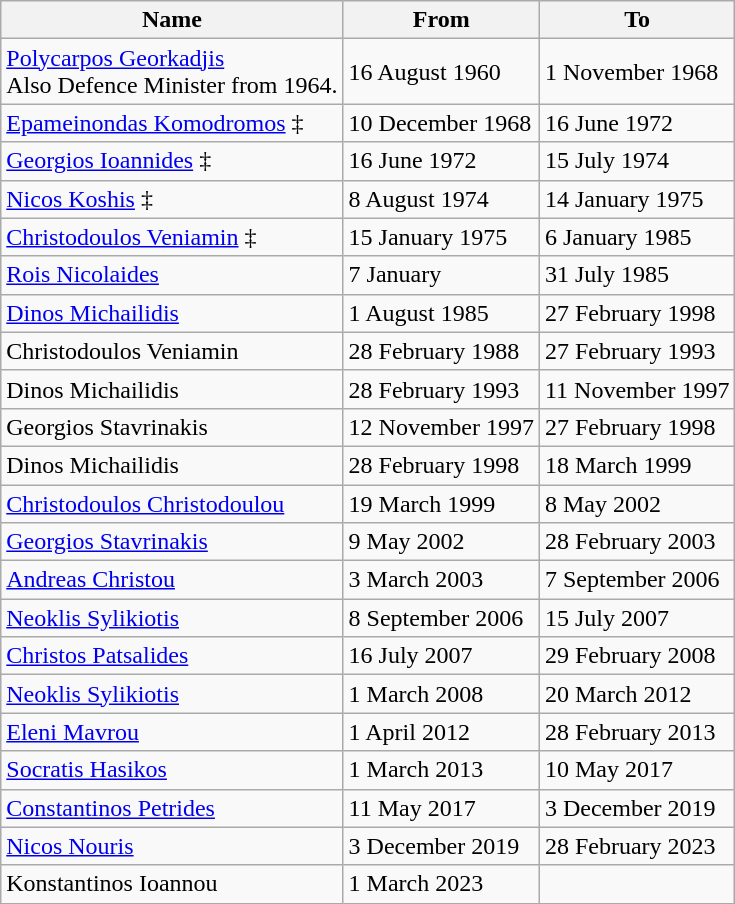<table class="wikitable">
<tr>
<th>Name</th>
<th>From</th>
<th>To</th>
</tr>
<tr>
<td><a href='#'>Polycarpos Georkadjis</a><br>Also Defence Minister from 1964.</td>
<td>16 August 1960</td>
<td>1 November 1968</td>
</tr>
<tr>
<td><a href='#'>Epameinondas Komodromos</a> ‡</td>
<td>10 December 1968</td>
<td>16 June 1972</td>
</tr>
<tr>
<td><a href='#'>Georgios Ioannides</a> ‡</td>
<td>16 June 1972</td>
<td>15 July 1974</td>
</tr>
<tr>
<td><a href='#'>Nicos Koshis</a> ‡</td>
<td>8 August 1974</td>
<td>14 January 1975</td>
</tr>
<tr>
<td><a href='#'>Christodoulos Veniamin</a> ‡</td>
<td>15 January 1975</td>
<td>6 January 1985</td>
</tr>
<tr>
<td><a href='#'>Rois Nicolaides</a></td>
<td>7 January</td>
<td>31 July 1985</td>
</tr>
<tr>
<td><a href='#'>Dinos Michailidis</a></td>
<td>1 August 1985</td>
<td>27 February 1998</td>
</tr>
<tr>
<td>Christodoulos Veniamin</td>
<td>28 February 1988</td>
<td>27 February 1993</td>
</tr>
<tr>
<td>Dinos Michailidis</td>
<td>28 February 1993</td>
<td>11 November 1997</td>
</tr>
<tr>
<td>Georgios Stavrinakis</td>
<td>12 November 1997</td>
<td>27 February 1998</td>
</tr>
<tr>
<td>Dinos Michailidis</td>
<td>28 February 1998</td>
<td>18 March 1999</td>
</tr>
<tr>
<td><a href='#'>Christodoulos Christodoulou</a></td>
<td>19 March 1999</td>
<td>8 May 2002</td>
</tr>
<tr>
<td><a href='#'>Georgios Stavrinakis</a></td>
<td>9 May 2002</td>
<td>28 February 2003</td>
</tr>
<tr>
<td><a href='#'>Andreas Christou</a></td>
<td>3 March 2003</td>
<td>7 September 2006</td>
</tr>
<tr>
<td><a href='#'>Neoklis Sylikiotis</a></td>
<td>8 September 2006</td>
<td>15 July 2007</td>
</tr>
<tr>
<td><a href='#'>Christos Patsalides</a></td>
<td>16 July 2007</td>
<td>29 February 2008</td>
</tr>
<tr>
<td><a href='#'>Neoklis Sylikiotis</a></td>
<td>1 March 2008</td>
<td>20 March 2012</td>
</tr>
<tr>
<td><a href='#'>Eleni Mavrou</a></td>
<td>1 April 2012</td>
<td>28 February 2013</td>
</tr>
<tr>
<td><a href='#'>Socratis Hasikos</a></td>
<td>1 March 2013</td>
<td>10 May 2017</td>
</tr>
<tr>
<td><a href='#'>Constantinos Petrides</a></td>
<td>11 May 2017</td>
<td>3 December 2019</td>
</tr>
<tr>
<td><a href='#'>Nicos Nouris</a></td>
<td>3 December 2019</td>
<td>28 February 2023</td>
</tr>
<tr>
<td>Konstantinos Ioannou</td>
<td>1 March 2023</td>
<td></td>
</tr>
</table>
